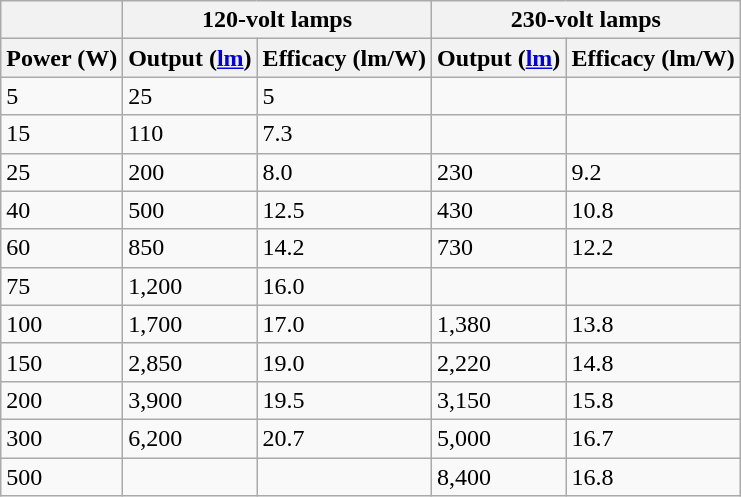<table class="wikitable" |>
<tr>
<th></th>
<th colspan="2">120-volt lamps</th>
<th colspan="2">230-volt lamps</th>
</tr>
<tr>
<th>Power (W)</th>
<th>Output (<a href='#'>lm</a>)</th>
<th>Efficacy (lm/W)</th>
<th>Output (<a href='#'>lm</a>)</th>
<th>Efficacy (lm/W)</th>
</tr>
<tr>
<td>5</td>
<td>25</td>
<td>5</td>
<td></td>
<td></td>
</tr>
<tr>
<td>15</td>
<td>110</td>
<td>7.3</td>
<td></td>
<td></td>
</tr>
<tr>
<td>25</td>
<td>200</td>
<td>8.0</td>
<td>230</td>
<td>9.2</td>
</tr>
<tr>
<td>40</td>
<td>500</td>
<td>12.5</td>
<td>430</td>
<td>10.8</td>
</tr>
<tr>
<td>60</td>
<td>850</td>
<td>14.2</td>
<td>730</td>
<td>12.2</td>
</tr>
<tr>
<td>75</td>
<td>1,200</td>
<td>16.0</td>
<td></td>
<td></td>
</tr>
<tr>
<td>100</td>
<td>1,700</td>
<td>17.0</td>
<td>1,380</td>
<td>13.8</td>
</tr>
<tr>
<td>150</td>
<td>2,850</td>
<td>19.0</td>
<td>2,220</td>
<td>14.8</td>
</tr>
<tr>
<td>200</td>
<td>3,900</td>
<td>19.5</td>
<td>3,150</td>
<td>15.8</td>
</tr>
<tr>
<td>300</td>
<td>6,200</td>
<td>20.7</td>
<td>5,000</td>
<td>16.7</td>
</tr>
<tr>
<td>500</td>
<td></td>
<td></td>
<td>8,400</td>
<td>16.8</td>
</tr>
</table>
